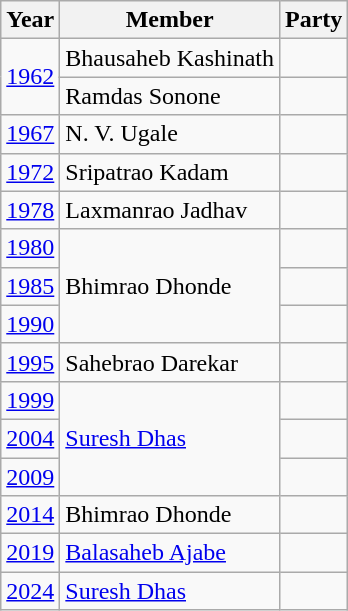<table class="wikitable">
<tr>
<th>Year</th>
<th>Member</th>
<th colspan="2">Party</th>
</tr>
<tr>
<td rowspan="2"><a href='#'>1962</a></td>
<td>Bhausaheb Kashinath</td>
<td></td>
</tr>
<tr>
<td>Ramdas Sonone</td>
</tr>
<tr>
<td><a href='#'>1967</a></td>
<td>N. V. Ugale</td>
<td></td>
</tr>
<tr>
<td><a href='#'>1972</a></td>
<td>Sripatrao Kadam</td>
<td></td>
</tr>
<tr>
<td><a href='#'>1978</a></td>
<td>Laxmanrao Jadhav</td>
</tr>
<tr>
<td><a href='#'>1980</a></td>
<td rowspan="3">Bhimrao Dhonde</td>
<td></td>
</tr>
<tr>
<td><a href='#'>1985</a></td>
<td></td>
</tr>
<tr>
<td><a href='#'>1990</a></td>
</tr>
<tr>
<td><a href='#'>1995</a></td>
<td>Sahebrao Darekar</td>
<td></td>
</tr>
<tr>
<td><a href='#'>1999</a></td>
<td rowspan="3"><a href='#'>Suresh Dhas</a></td>
<td></td>
</tr>
<tr>
<td><a href='#'>2004</a></td>
</tr>
<tr>
<td><a href='#'>2009</a></td>
<td></td>
</tr>
<tr>
<td><a href='#'>2014</a></td>
<td>Bhimrao Dhonde</td>
<td></td>
</tr>
<tr>
<td><a href='#'>2019</a></td>
<td><a href='#'>Balasaheb Ajabe</a></td>
<td></td>
</tr>
<tr>
<td><a href='#'>2024</a></td>
<td><a href='#'>Suresh Dhas</a></td>
<td></td>
</tr>
</table>
